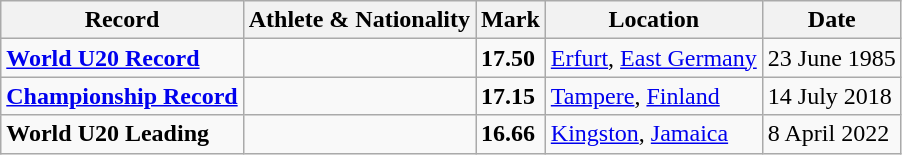<table class="wikitable">
<tr>
<th>Record</th>
<th>Athlete & Nationality</th>
<th>Mark</th>
<th>Location</th>
<th>Date</th>
</tr>
<tr>
<td><strong><a href='#'>World U20 Record</a></strong></td>
<td></td>
<td><strong>17.50</strong></td>
<td><a href='#'>Erfurt</a>, <a href='#'>East Germany</a></td>
<td>23 June 1985</td>
</tr>
<tr>
<td><strong><a href='#'>Championship Record</a></strong></td>
<td></td>
<td><strong>17.15</strong></td>
<td><a href='#'>Tampere</a>, <a href='#'>Finland</a></td>
<td>14 July 2018</td>
</tr>
<tr>
<td><strong>World U20 Leading</strong></td>
<td></td>
<td><strong>16.66</strong></td>
<td><a href='#'>Kingston</a>, <a href='#'>Jamaica</a></td>
<td>8 April 2022</td>
</tr>
</table>
